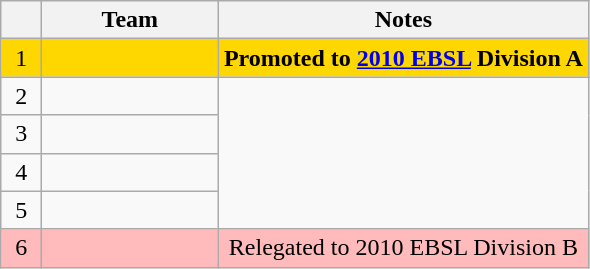<table class="wikitable" style="text-align: center; font-size: 100%;">
<tr>
<th width="20"></th>
<th width="110">Team</th>
<th width="240">Notes</th>
</tr>
<tr style="background-color: gold;">
<td>1</td>
<td align=left><strong></strong></td>
<td><strong>Promoted to <a href='#'>2010 EBSL</a> Division A</strong></td>
</tr>
<tr>
<td>2</td>
<td align=left></td>
<td rowspan=4></td>
</tr>
<tr>
<td>3</td>
<td align=left></td>
</tr>
<tr>
<td>4</td>
<td align=left></td>
</tr>
<tr>
<td>5</td>
<td align=left></td>
</tr>
<tr style="background-color: #FFBBBB;">
<td>6</td>
<td align=left></td>
<td>Relegated to 2010 EBSL Division B</td>
</tr>
</table>
